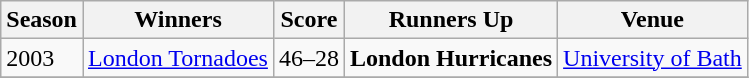<table class="wikitable collapsible">
<tr>
<th>Season</th>
<th>Winners</th>
<th>Score</th>
<th>Runners Up</th>
<th>Venue</th>
</tr>
<tr>
<td>2003 </td>
<td><a href='#'>London Tornadoes</a></td>
<td>46–28</td>
<td><strong>London Hurricanes</strong></td>
<td><a href='#'>University of Bath</a></td>
</tr>
<tr>
</tr>
</table>
